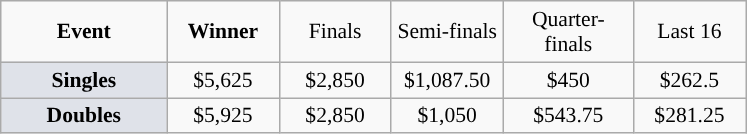<table class=wikitable style="font-size:90%;text-align:center">
<tr>
<td style="width:104px;"><strong>Event</strong></td>
<td style="width:68px;"><strong>Winner</strong></td>
<td style="width:68px;">Finals</td>
<td style="width:68px;">Semi-finals</td>
<td style="width:80px;">Quarter-finals</td>
<td style="width:68px;">Last 16</td>
</tr>
<tr>
<td style="background:#dfe2e9;"><strong>Singles</strong></td>
<td>$5,625</td>
<td>$2,850</td>
<td>$1,087.50</td>
<td>$450</td>
<td>$262.5</td>
</tr>
<tr>
<td style="background:#dfe2e9;"><strong>Doubles</strong></td>
<td>$5,925</td>
<td>$2,850</td>
<td>$1,050</td>
<td>$543.75</td>
<td>$281.25</td>
</tr>
</table>
